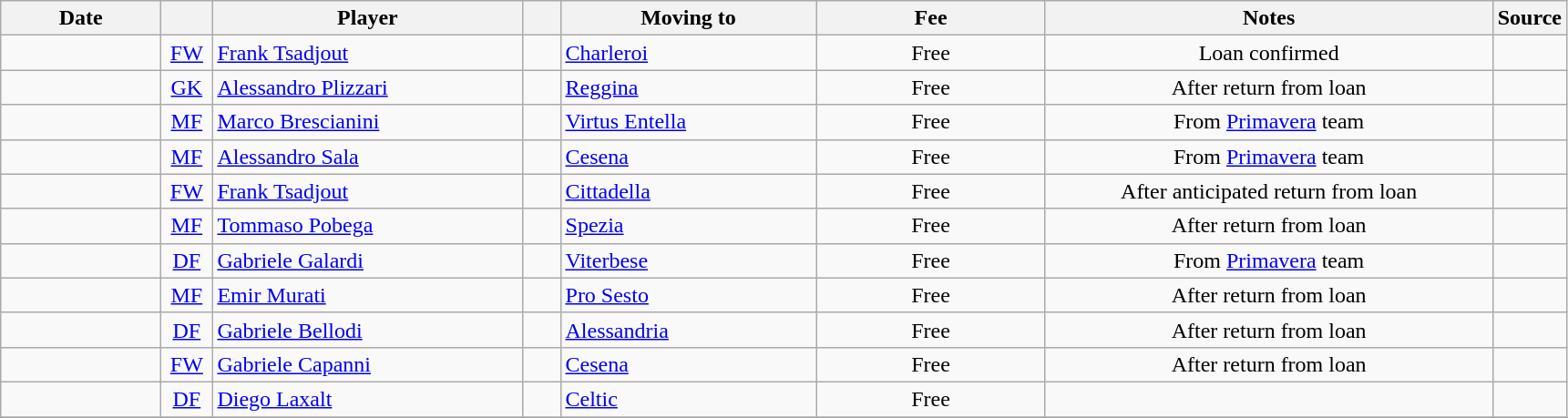<table class="wikitable sortable">
<tr>
<th style="width:110px">Date</th>
<th style="width:30px"></th>
<th style="width:220px">Player</th>
<th style="width:20px"></th>
<th style="width:180px">Moving to</th>
<th style="width:160px">Fee</th>
<th style="width:320px" class="unsortable">Notes</th>
<th style="width:35px">Source</th>
</tr>
<tr>
<td></td>
<td style="text-align:center"><a href='#'>FW</a></td>
<td>  <a href='#'>Frank Tsadjout</a></td>
<td style="text-align:center"></td>
<td> <a href='#'>Charleroi</a></td>
<td style="text-align:center">Free</td>
<td style="text-align:center">Loan confirmed</td>
<td></td>
</tr>
<tr>
<td></td>
<td style="text-align:center"><a href='#'>GK</a></td>
<td> <a href='#'>Alessandro Plizzari</a></td>
<td style="text-align:center"></td>
<td> <a href='#'>Reggina</a></td>
<td style="text-align:center">Free</td>
<td style="text-align:center">After return from loan</td>
<td></td>
</tr>
<tr>
<td></td>
<td style="text-align:center"><a href='#'>MF</a></td>
<td> <a href='#'>Marco Brescianini</a></td>
<td style="text-align:center"></td>
<td> <a href='#'>Virtus Entella</a></td>
<td style="text-align:center">Free</td>
<td style="text-align:center">From <a href='#'>Primavera</a> team</td>
<td></td>
</tr>
<tr>
<td></td>
<td style="text-align:center"><a href='#'>MF</a></td>
<td> <a href='#'>Alessandro Sala</a></td>
<td style="text-align:center"></td>
<td> <a href='#'>Cesena</a></td>
<td style="text-align:center">Free</td>
<td style="text-align:center">From <a href='#'>Primavera</a> team</td>
<td></td>
</tr>
<tr>
<td></td>
<td style="text-align:center"><a href='#'>FW</a></td>
<td>  <a href='#'>Frank Tsadjout</a></td>
<td style="text-align:center"></td>
<td> <a href='#'>Cittadella</a></td>
<td style="text-align:center">Free</td>
<td style="text-align:center">After anticipated return from loan</td>
<td></td>
</tr>
<tr>
<td></td>
<td style="text-align:center"><a href='#'>MF</a></td>
<td> <a href='#'>Tommaso Pobega</a></td>
<td style="text-align:center"></td>
<td> <a href='#'>Spezia</a></td>
<td style="text-align:center">Free</td>
<td style="text-align:center">After return from loan</td>
<td></td>
</tr>
<tr>
<td></td>
<td style="text-align:center"><a href='#'>DF</a></td>
<td> <a href='#'>Gabriele Galardi</a></td>
<td style="text-align:center"></td>
<td> <a href='#'>Viterbese</a></td>
<td style="text-align:center">Free</td>
<td style="text-align:center">From <a href='#'>Primavera</a> team</td>
<td></td>
</tr>
<tr>
<td></td>
<td style="text-align:center"><a href='#'>MF</a></td>
<td>  <a href='#'>Emir Murati</a></td>
<td style="text-align:center"></td>
<td> <a href='#'>Pro Sesto</a></td>
<td style="text-align:center">Free</td>
<td style="text-align:center">After return from loan</td>
<td></td>
</tr>
<tr>
<td></td>
<td style="text-align:center"><a href='#'>DF</a></td>
<td> <a href='#'>Gabriele Bellodi</a></td>
<td style="text-align:center"></td>
<td> <a href='#'>Alessandria</a></td>
<td style="text-align:center">Free</td>
<td style="text-align:center">After return from loan</td>
<td></td>
</tr>
<tr>
<td></td>
<td style="text-align:center"><a href='#'>FW</a></td>
<td> <a href='#'>Gabriele Capanni</a></td>
<td style="text-align:center"></td>
<td> <a href='#'>Cesena</a></td>
<td style="text-align:center">Free</td>
<td style="text-align:center">After return from loan</td>
<td></td>
</tr>
<tr>
<td></td>
<td style="text-align:center"><a href='#'>DF</a></td>
<td> <a href='#'>Diego Laxalt</a></td>
<td style="text-align:center"></td>
<td> <a href='#'>Celtic</a></td>
<td style="text-align:center">Free</td>
<td style="text-align:center"></td>
<td></td>
</tr>
<tr>
</tr>
</table>
